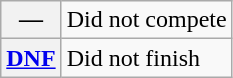<table class="wikitable">
<tr>
<th scope="row">—</th>
<td>Did not compete</td>
</tr>
<tr>
<th scope="row"><a href='#'>DNF</a></th>
<td>Did not finish</td>
</tr>
</table>
